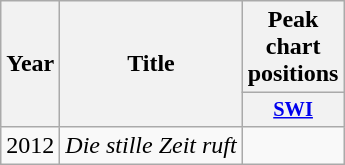<table class="wikitable plainrowheaders" style="text-align:center;">
<tr>
<th scope="col" rowspan="2">Year</th>
<th scope="col" rowspan="2">Title</th>
<th scope="col" colspan=1>Peak chart positions</th>
</tr>
<tr>
<th scope="col" style="width:3em;font-size:85%;"><a href='#'>SWI</a><br></th>
</tr>
<tr>
<td scope="row">2012</td>
<td scope="row"><em>Die stille Zeit ruft</em></td>
<td></td>
</tr>
</table>
